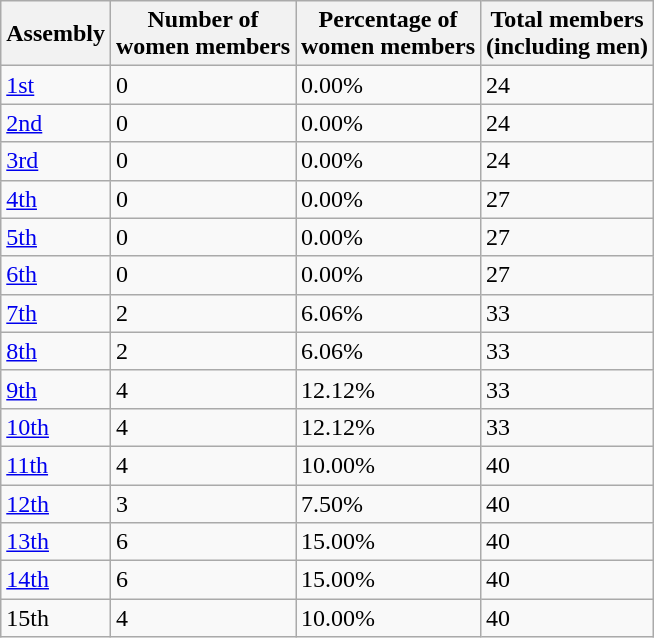<table class=wikitable sortable>
<tr>
<th>Assembly</th>
<th>Number of<br>women members</th>
<th>Percentage of<br>women members</th>
<th>Total members<br>(including men)</th>
</tr>
<tr>
<td><a href='#'>1st</a></td>
<td>0</td>
<td>0.00%</td>
<td>24</td>
</tr>
<tr>
<td><a href='#'>2nd</a></td>
<td>0</td>
<td>0.00%</td>
<td>24</td>
</tr>
<tr>
<td><a href='#'>3rd</a></td>
<td>0</td>
<td>0.00%</td>
<td>24</td>
</tr>
<tr>
<td><a href='#'>4th</a></td>
<td>0</td>
<td>0.00%</td>
<td>27</td>
</tr>
<tr>
<td><a href='#'>5th</a></td>
<td>0</td>
<td>0.00%</td>
<td>27</td>
</tr>
<tr>
<td><a href='#'>6th</a></td>
<td>0</td>
<td>0.00%</td>
<td>27</td>
</tr>
<tr>
<td><a href='#'>7th</a></td>
<td>2</td>
<td>6.06%</td>
<td>33</td>
</tr>
<tr>
<td><a href='#'>8th</a></td>
<td>2</td>
<td>6.06%</td>
<td>33</td>
</tr>
<tr>
<td><a href='#'>9th</a></td>
<td>4</td>
<td>12.12%</td>
<td>33</td>
</tr>
<tr>
<td><a href='#'>10th</a></td>
<td>4</td>
<td>12.12%</td>
<td>33</td>
</tr>
<tr>
<td><a href='#'>11th</a></td>
<td>4</td>
<td>10.00%</td>
<td>40</td>
</tr>
<tr>
<td><a href='#'>12th</a></td>
<td>3</td>
<td>7.50%</td>
<td>40</td>
</tr>
<tr>
<td><a href='#'>13th</a></td>
<td>6</td>
<td>15.00%</td>
<td>40</td>
</tr>
<tr>
<td><a href='#'>14th</a></td>
<td>6</td>
<td>15.00%</td>
<td>40</td>
</tr>
<tr>
<td>15th</td>
<td>4</td>
<td>10.00%</td>
<td>40</td>
</tr>
</table>
